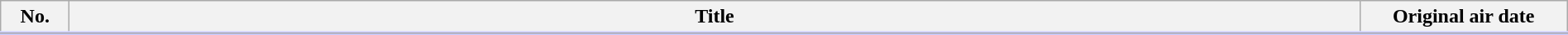<table class="wikitable" style="width:100%; margin:auto; background:#FFF;">
<tr style="border-bottom: 3px solid #CCF;">
<th style="width:3em;">No.</th>
<th>Title</th>
<th style="width:10em;">Original air date</th>
</tr>
<tr>
</tr>
</table>
